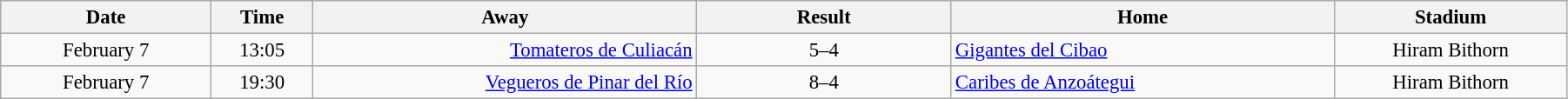<table class="wikitable" style="font-size:95%; text-align: center; width: 95%;">
<tr>
<th width="90">Date</th>
<th width="40">Time</th>
<th width="170">Away</th>
<th width="110">Result</th>
<th width="170">Home</th>
<th width="100">Stadium</th>
</tr>
<tr align=center>
<td>February 7</td>
<td>13:05</td>
<td align=right><a href='#'>Tomateros de Culiacán</a> </td>
<td>5–4</td>
<td align="left"> <a href='#'>Gigantes del Cibao</a></td>
<td>Hiram Bithorn</td>
</tr>
<tr align=center>
<td>February 7</td>
<td>19:30</td>
<td align=right><a href='#'>Vegueros de Pinar del Río</a> </td>
<td>8–4</td>
<td align="left"> <a href='#'>Caribes de Anzoátegui</a></td>
<td>Hiram Bithorn</td>
</tr>
</table>
